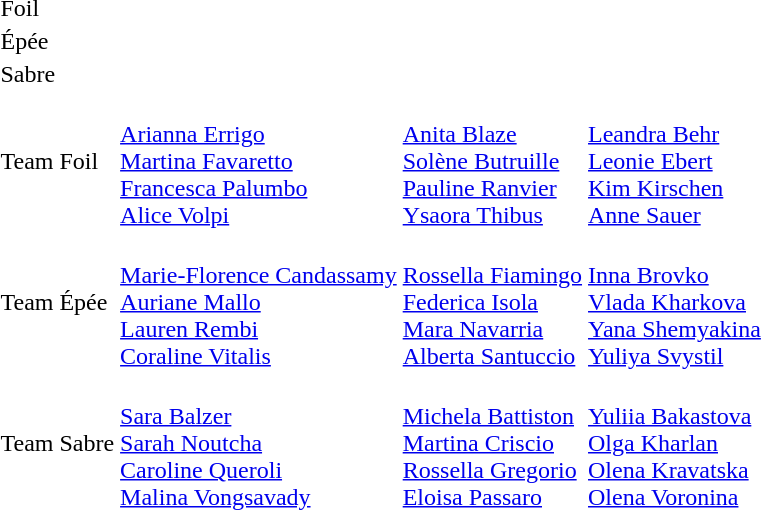<table>
<tr>
<td rowspan=2>Foil</td>
<td rowspan=2></td>
<td rowspan=2></td>
<td></td>
</tr>
<tr>
<td></td>
</tr>
<tr>
<td rowspan=2>Épée</td>
<td rowspan=2></td>
<td rowspan=2></td>
<td></td>
</tr>
<tr>
<td></td>
</tr>
<tr>
<td rowspan=2>Sabre</td>
<td rowspan=2></td>
<td rowspan=2></td>
<td></td>
</tr>
<tr>
<td></td>
</tr>
<tr>
<td>Team Foil</td>
<td><br><a href='#'>Arianna Errigo</a><br><a href='#'>Martina Favaretto</a><br><a href='#'>Francesca Palumbo</a><br><a href='#'>Alice Volpi</a></td>
<td><br><a href='#'>Anita Blaze</a><br><a href='#'>Solène Butruille</a><br><a href='#'>Pauline Ranvier</a><br><a href='#'>Ysaora Thibus</a></td>
<td><br><a href='#'>Leandra Behr</a><br><a href='#'>Leonie Ebert</a><br><a href='#'>Kim Kirschen</a><br><a href='#'>Anne Sauer</a></td>
</tr>
<tr>
<td>Team Épée</td>
<td><br><a href='#'>Marie-Florence Candassamy</a><br><a href='#'>Auriane Mallo</a><br><a href='#'>Lauren Rembi</a><br><a href='#'>Coraline Vitalis</a></td>
<td><br><a href='#'>Rossella Fiamingo</a><br><a href='#'>Federica Isola</a><br><a href='#'>Mara Navarria</a><br><a href='#'>Alberta Santuccio</a></td>
<td><br><a href='#'>Inna Brovko</a><br><a href='#'>Vlada Kharkova</a><br><a href='#'>Yana Shemyakina</a><br><a href='#'>Yuliya Svystil</a></td>
</tr>
<tr>
<td>Team Sabre</td>
<td><br><a href='#'>Sara Balzer</a><br><a href='#'>Sarah Noutcha</a><br><a href='#'>Caroline Queroli</a><br><a href='#'>Malina Vongsavady</a></td>
<td><br><a href='#'>Michela Battiston</a><br><a href='#'>Martina Criscio</a><br><a href='#'>Rossella Gregorio</a><br><a href='#'>Eloisa Passaro</a></td>
<td><br><a href='#'>Yuliia Bakastova</a><br><a href='#'>Olga Kharlan</a><br><a href='#'>Olena Kravatska</a><br><a href='#'>Olena Voronina</a></td>
</tr>
</table>
